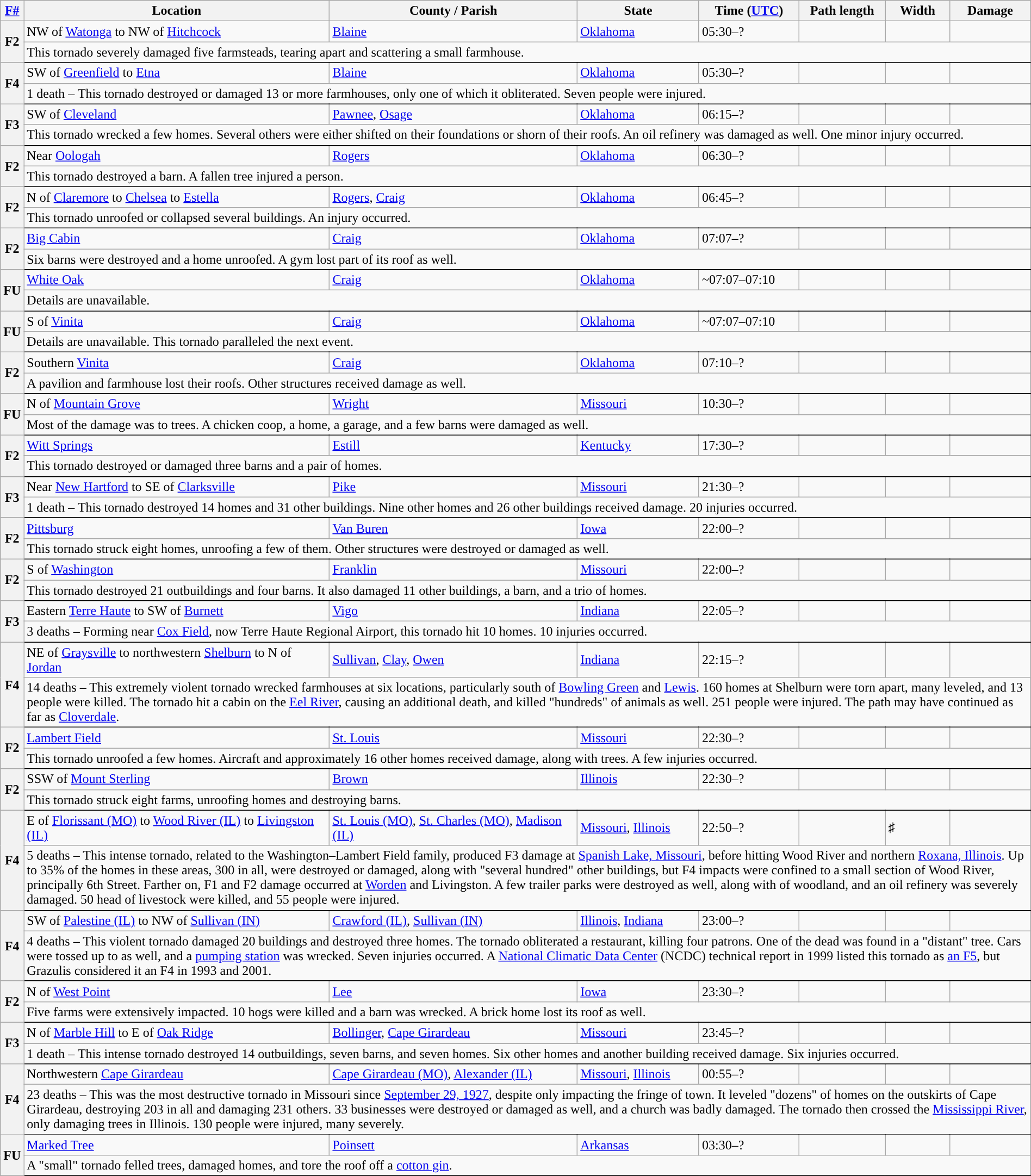<table class="wikitable sortable" style="width:100%;">
<tr>
<th scope="col"  style="width:2%; text-align:center;"><a href='#'>F#</a></th>
<th scope="col" text-align:center;" class="unsortable">Location</th>
<th scope="col" text-align:center;" class="unsortable">County / Parish</th>
<th scope="col" text-align:center;">State</th>
<th scope="col" text-align:center;">Time (<a href='#'>UTC</a>)</th>
<th scope="col" text-align:center;">Path length</th>
<th scope="col" text-align:center;">Width</th>
<th scope="col" text-align:center;">Damage</th>
</tr>
<tr>
<th scope="row" rowspan="2" style="background-color:#">F2</th>
<td>NW of <a href='#'>Watonga</a> to NW of <a href='#'>Hitchcock</a></td>
<td><a href='#'>Blaine</a></td>
<td><a href='#'>Oklahoma</a></td>
<td>05:30–?</td>
<td></td>
<td></td>
<td></td>
</tr>
<tr class="expand-child">
<td colspan="9" style=" border-bottom: 1px solid black;">This tornado severely damaged five farmsteads, tearing apart and scattering a small farmhouse.</td>
</tr>
<tr>
<th scope="row" rowspan="2" style="background-color:#">F4</th>
<td>SW of <a href='#'>Greenfield</a> to <a href='#'>Etna</a></td>
<td><a href='#'>Blaine</a></td>
<td><a href='#'>Oklahoma</a></td>
<td>05:30–?</td>
<td></td>
<td></td>
<td></td>
</tr>
<tr class="expand-child">
<td colspan="9" style=" border-bottom: 1px solid black;">1 death – This tornado destroyed or damaged 13 or more farmhouses, only one of which it obliterated. Seven people were injured.</td>
</tr>
<tr>
<th scope="row" rowspan="2" style="background-color:#">F3</th>
<td>SW of <a href='#'>Cleveland</a></td>
<td><a href='#'>Pawnee</a>, <a href='#'>Osage</a></td>
<td><a href='#'>Oklahoma</a></td>
<td>06:15–?</td>
<td></td>
<td></td>
<td></td>
</tr>
<tr class="expand-child">
<td colspan="9" style=" border-bottom: 1px solid black;">This tornado wrecked a few homes. Several others were either shifted on their foundations or shorn of their roofs. An oil refinery was damaged as well. One minor injury occurred.</td>
</tr>
<tr>
<th scope="row" rowspan="2" style="background-color:#">F2</th>
<td>Near <a href='#'>Oologah</a></td>
<td><a href='#'>Rogers</a></td>
<td><a href='#'>Oklahoma</a></td>
<td>06:30–?</td>
<td></td>
<td></td>
<td></td>
</tr>
<tr class="expand-child">
<td colspan="9" style=" border-bottom: 1px solid black;">This tornado destroyed a barn. A fallen tree injured a person.</td>
</tr>
<tr>
<th scope="row" rowspan="2" style="background-color:#">F2</th>
<td>N of <a href='#'>Claremore</a> to <a href='#'>Chelsea</a> to <a href='#'>Estella</a></td>
<td><a href='#'>Rogers</a>, <a href='#'>Craig</a></td>
<td><a href='#'>Oklahoma</a></td>
<td>06:45–?</td>
<td></td>
<td></td>
<td></td>
</tr>
<tr class="expand-child">
<td colspan="9" style=" border-bottom: 1px solid black;">This tornado unroofed or collapsed several buildings. An injury occurred.</td>
</tr>
<tr>
<th scope="row" rowspan="2" style="background-color:#">F2</th>
<td><a href='#'>Big Cabin</a></td>
<td><a href='#'>Craig</a></td>
<td><a href='#'>Oklahoma</a></td>
<td>07:07–?</td>
<td></td>
<td></td>
<td></td>
</tr>
<tr class="expand-child">
<td colspan="9" style=" border-bottom: 1px solid black;">Six barns were destroyed and a home unroofed. A gym lost part of its roof as well.</td>
</tr>
<tr>
<th scope="row" rowspan="2" style="background-color:#">FU</th>
<td><a href='#'>White Oak</a></td>
<td><a href='#'>Craig</a></td>
<td><a href='#'>Oklahoma</a></td>
<td>~07:07–07:10</td>
<td></td>
<td></td>
<td></td>
</tr>
<tr class="expand-child">
<td colspan="9" style=" border-bottom: 1px solid black;">Details are unavailable.</td>
</tr>
<tr>
<th scope="row" rowspan="2" style="background-color:#">FU</th>
<td>S of <a href='#'>Vinita</a></td>
<td><a href='#'>Craig</a></td>
<td><a href='#'>Oklahoma</a></td>
<td>~07:07–07:10</td>
<td></td>
<td></td>
<td></td>
</tr>
<tr class="expand-child">
<td colspan="9" style=" border-bottom: 1px solid black;">Details are unavailable. This tornado paralleled the next event.</td>
</tr>
<tr>
<th scope="row" rowspan="2" style="background-color:#">F2</th>
<td>Southern <a href='#'>Vinita</a></td>
<td><a href='#'>Craig</a></td>
<td><a href='#'>Oklahoma</a></td>
<td>07:10–?</td>
<td></td>
<td></td>
<td></td>
</tr>
<tr class="expand-child">
<td colspan="9" style=" border-bottom: 1px solid black;">A pavilion and farmhouse lost their roofs. Other structures received damage as well.</td>
</tr>
<tr>
<th scope="row" rowspan="2" style="background-color:#">FU</th>
<td>N of <a href='#'>Mountain Grove</a></td>
<td><a href='#'>Wright</a></td>
<td><a href='#'>Missouri</a></td>
<td>10:30–?</td>
<td></td>
<td></td>
<td></td>
</tr>
<tr class="expand-child">
<td colspan="9" style=" border-bottom: 1px solid black;">Most of the damage was to trees. A chicken coop, a home, a garage, and a few barns were damaged as well.</td>
</tr>
<tr>
<th scope="row" rowspan="2" style="background-color:#">F2</th>
<td><a href='#'>Witt Springs</a></td>
<td><a href='#'>Estill</a></td>
<td><a href='#'>Kentucky</a></td>
<td>17:30–?</td>
<td></td>
<td></td>
<td></td>
</tr>
<tr class="expand-child">
<td colspan="9" style=" border-bottom: 1px solid black;">This tornado destroyed or damaged three barns and a pair of homes.</td>
</tr>
<tr>
<th scope="row" rowspan="2" style="background-color:#">F3</th>
<td>Near <a href='#'>New Hartford</a> to SE of <a href='#'>Clarksville</a></td>
<td><a href='#'>Pike</a></td>
<td><a href='#'>Missouri</a></td>
<td>21:30–?</td>
<td></td>
<td></td>
<td></td>
</tr>
<tr class="expand-child">
<td colspan="9" style=" border-bottom: 1px solid black;">1 death – This tornado destroyed 14 homes and 31 other buildings. Nine other homes and 26 other buildings received damage. 20 injuries occurred.</td>
</tr>
<tr>
<th scope="row" rowspan="2" style="background-color:#">F2</th>
<td><a href='#'>Pittsburg</a></td>
<td><a href='#'>Van Buren</a></td>
<td><a href='#'>Iowa</a></td>
<td>22:00–?</td>
<td></td>
<td></td>
<td></td>
</tr>
<tr class="expand-child">
<td colspan="9" style=" border-bottom: 1px solid black;">This tornado struck eight homes, unroofing a few of them. Other structures were destroyed or damaged as well.</td>
</tr>
<tr>
<th scope="row" rowspan="2" style="background-color:#">F2</th>
<td>S of <a href='#'>Washington</a></td>
<td><a href='#'>Franklin</a></td>
<td><a href='#'>Missouri</a></td>
<td>22:00–?</td>
<td></td>
<td></td>
<td></td>
</tr>
<tr class="expand-child">
<td colspan="9" style=" border-bottom: 1px solid black;">This tornado destroyed 21 outbuildings and four barns. It also damaged 11 other buildings, a barn, and a trio of homes.</td>
</tr>
<tr>
<th scope="row" rowspan="2" style="background-color:#">F3</th>
<td>Eastern <a href='#'>Terre Haute</a> to SW of <a href='#'>Burnett</a></td>
<td><a href='#'>Vigo</a></td>
<td><a href='#'>Indiana</a></td>
<td>22:05–?</td>
<td></td>
<td></td>
<td></td>
</tr>
<tr class="expand-child">
<td colspan="9" style=" border-bottom: 1px solid black;">3 deaths – Forming near <a href='#'>Cox Field</a>, now Terre Haute Regional Airport, this tornado hit 10 homes. 10 injuries occurred.</td>
</tr>
<tr>
<th scope="row" rowspan="2" style="background-color:#">F4</th>
<td>NE of <a href='#'>Graysville</a> to northwestern <a href='#'>Shelburn</a> to N of <a href='#'>Jordan</a></td>
<td><a href='#'>Sullivan</a>, <a href='#'>Clay</a>, <a href='#'>Owen</a></td>
<td><a href='#'>Indiana</a></td>
<td>22:15–?</td>
<td></td>
<td></td>
<td></td>
</tr>
<tr class="expand-child">
<td colspan="9" style=" border-bottom: 1px solid black;">14 deaths – This extremely violent tornado wrecked farmhouses at six locations, particularly south of <a href='#'>Bowling Green</a> and <a href='#'>Lewis</a>. 160 homes at Shelburn were torn apart, many leveled, and 13 people were killed. The tornado hit a cabin on the <a href='#'>Eel River</a>, causing an additional death, and killed "hundreds" of animals as well. 251 people were injured. The path may have continued as far as <a href='#'>Cloverdale</a>.</td>
</tr>
<tr>
<th scope="row" rowspan="2" style="background-color:#">F2</th>
<td><a href='#'>Lambert Field</a></td>
<td><a href='#'>St. Louis</a></td>
<td><a href='#'>Missouri</a></td>
<td>22:30–?</td>
<td></td>
<td></td>
<td></td>
</tr>
<tr class="expand-child">
<td colspan="9" style=" border-bottom: 1px solid black;">This tornado unroofed a few homes. Aircraft and approximately 16 other homes received damage, along with trees. A few injuries occurred.</td>
</tr>
<tr>
<th scope="row" rowspan="2" style="background-color:#">F2</th>
<td>SSW of <a href='#'>Mount Sterling</a></td>
<td><a href='#'>Brown</a></td>
<td><a href='#'>Illinois</a></td>
<td>22:30–?</td>
<td></td>
<td></td>
<td></td>
</tr>
<tr class="expand-child">
<td colspan="9" style=" border-bottom: 1px solid black;">This tornado struck eight farms, unroofing homes and destroying barns.</td>
</tr>
<tr>
<th scope="row" rowspan="2" style="background-color:#">F4</th>
<td>E of <a href='#'>Florissant (MO)</a> to <a href='#'>Wood River (IL)</a> to <a href='#'>Livingston (IL)</a></td>
<td><a href='#'>St. Louis (MO)</a>, <a href='#'>St. Charles (MO)</a>, <a href='#'>Madison (IL)</a></td>
<td><a href='#'>Missouri</a>, <a href='#'>Illinois</a></td>
<td>22:50–?</td>
<td></td>
<td>♯</td>
<td></td>
</tr>
<tr class="expand-child">
<td colspan="9" style=" border-bottom: 1px solid black;">5 deaths – This intense tornado, related to the Washington–Lambert Field family, produced F3 damage at <a href='#'>Spanish Lake, Missouri</a>, before hitting Wood River and northern <a href='#'>Roxana, Illinois</a>. Up to 35% of the homes in these areas, 300 in all, were destroyed or damaged, along with "several hundred" other buildings, but F4 impacts were confined to a small section of Wood River, principally 6th Street. Farther on, F1 and F2 damage occurred at <a href='#'>Worden</a> and Livingston. A few trailer parks were destroyed as well, along with  of woodland, and an oil refinery was severely damaged. 50 head of livestock were killed, and 55 people were injured.</td>
</tr>
<tr>
<th scope="row" rowspan="2" style="background-color:#">F4</th>
<td>SW of <a href='#'>Palestine (IL)</a> to NW of <a href='#'>Sullivan (IN)</a></td>
<td><a href='#'>Crawford (IL)</a>, <a href='#'>Sullivan (IN)</a></td>
<td><a href='#'>Illinois</a>, <a href='#'>Indiana</a></td>
<td>23:00–?</td>
<td></td>
<td></td>
<td></td>
</tr>
<tr class="expand-child">
<td colspan="9" style=" border-bottom: 1px solid black;">4 deaths – This violent tornado damaged 20 buildings and destroyed three homes. The tornado obliterated a restaurant, killing four patrons. One of the dead was found in a "distant" tree. Cars were tossed up to  as well, and a <a href='#'>pumping station</a> was wrecked. Seven injuries occurred. A <a href='#'>National Climatic Data Center</a> (NCDC) technical report in 1999 listed this tornado as <a href='#'>an F5</a>, but Grazulis considered it an F4 in 1993 and 2001.</td>
</tr>
<tr>
<th scope="row" rowspan="2" style="background-color:#">F2</th>
<td>N of <a href='#'>West Point</a></td>
<td><a href='#'>Lee</a></td>
<td><a href='#'>Iowa</a></td>
<td>23:30–?</td>
<td></td>
<td></td>
<td></td>
</tr>
<tr class="expand-child">
<td colspan="9" style=" border-bottom: 1px solid black;">Five farms were extensively impacted. 10 hogs were killed and a barn was wrecked. A brick home lost its roof as well.</td>
</tr>
<tr>
<th scope="row" rowspan="2" style="background-color:#">F3</th>
<td>N of <a href='#'>Marble Hill</a> to E of <a href='#'>Oak Ridge</a></td>
<td><a href='#'>Bollinger</a>, <a href='#'>Cape Girardeau</a></td>
<td><a href='#'>Missouri</a></td>
<td>23:45–?</td>
<td></td>
<td></td>
<td></td>
</tr>
<tr class="expand-child">
<td colspan="9" style=" border-bottom: 1px solid black;">1 death – This intense tornado destroyed 14 outbuildings, seven barns, and seven homes. Six other homes and another building received damage. Six injuries occurred.</td>
</tr>
<tr>
<th scope="row" rowspan="2" style="background-color:#">F4</th>
<td>Northwestern <a href='#'>Cape Girardeau</a></td>
<td><a href='#'>Cape Girardeau (MO)</a>, <a href='#'>Alexander (IL)</a></td>
<td><a href='#'>Missouri</a>, <a href='#'>Illinois</a></td>
<td>00:55–?</td>
<td></td>
<td></td>
<td></td>
</tr>
<tr class="expand-child">
<td colspan="9" style=" border-bottom: 1px solid black;">23 deaths – This was the most destructive tornado in Missouri since <a href='#'>September 29, 1927</a>, despite only impacting the fringe of town. It leveled "dozens" of homes on the outskirts of Cape Girardeau, destroying 203 in all and damaging 231 others. 33 businesses were destroyed or damaged as well, and a church was badly damaged. The tornado then crossed the <a href='#'>Mississippi River</a>, only damaging trees in Illinois. 130 people were injured, many severely.</td>
</tr>
<tr>
<th scope="row" rowspan="2" style="background-color:#">FU</th>
<td><a href='#'>Marked Tree</a></td>
<td><a href='#'>Poinsett</a></td>
<td><a href='#'>Arkansas</a></td>
<td>03:30–?</td>
<td></td>
<td></td>
<td></td>
</tr>
<tr class="expand-child">
<td colspan="9" style=" border-bottom: 1px solid black;">A "small" tornado felled trees, damaged homes, and tore the roof off a <a href='#'>cotton gin</a>.</td>
</tr>
</table>
